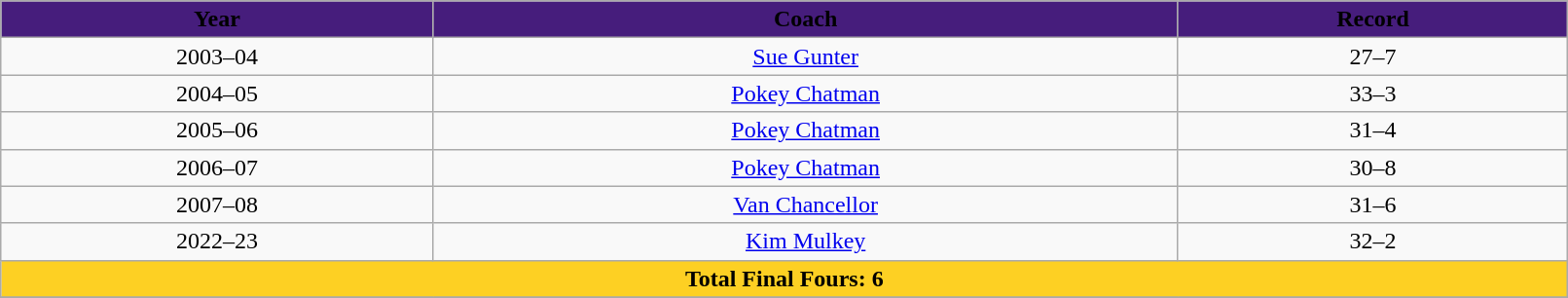<table class="wikitable" style="width:85%;">
<tr>
<th style="background:#461D7C;" align="center"><span>Year</span></th>
<th style="background:#461D7C;" align="center"><span>Coach</span></th>
<th style="background:#461D7C;" align="center"><span>Record</span></th>
</tr>
<tr style="text-align:center;">
<td>2003–04</td>
<td><a href='#'>Sue Gunter</a></td>
<td>27–7</td>
</tr>
<tr style="text-align:center;">
<td>2004–05</td>
<td><a href='#'>Pokey Chatman</a></td>
<td>33–3</td>
</tr>
<tr style="text-align:center;">
<td>2005–06</td>
<td><a href='#'>Pokey Chatman</a></td>
<td>31–4</td>
</tr>
<tr style="text-align:center;">
<td>2006–07</td>
<td><a href='#'>Pokey Chatman</a></td>
<td>30–8</td>
</tr>
<tr style="text-align:center;">
<td>2007–08</td>
<td><a href='#'>Van Chancellor</a></td>
<td>31–6</td>
</tr>
<tr style="text-align:center;">
<td>2022–23</td>
<td><a href='#'>Kim Mulkey</a></td>
<td>32–2</td>
</tr>
<tr style="text-align:center; class="sortbottom">
<th style="background:#FDD023; color:#000;" colspan="6"><strong>Total Final Fours: 6</strong></th>
</tr>
<tr class="sortbottom">
</tr>
</table>
